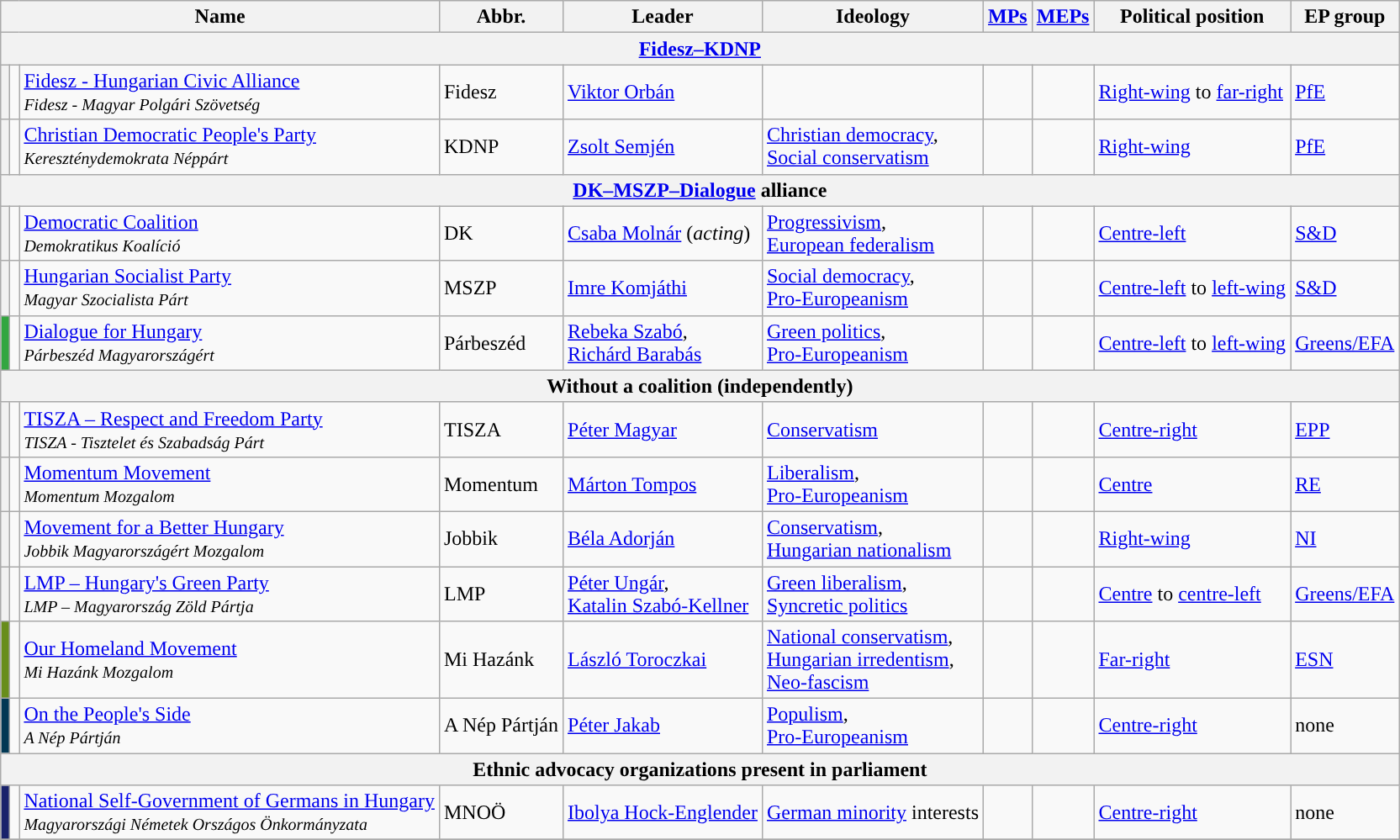<table class="wikitable sortable">
<tr ">
<th colspan=3>Name</th>
<th>Abbr.</th>
<th>Leader</th>
<th>Ideology</th>
<th><a href='#'>MPs</a></th>
<th><a href='#'>MEPs</a></th>
<th>Political position</th>
<th>EP group</th>
</tr>
<tr>
<th colspan=10><a href='#'>Fidesz–KDNP</a></th>
</tr>
<tr>
<th style="background-color: "></th>
<td></td>
<td><a href='#'>Fidesz - Hungarian Civic Alliance</a><br><small><em>Fidesz - Magyar Polgári Szövetség</em></small></td>
<td>Fidesz</td>
<td><a href='#'>Viktor Orbán</a></td>
<td></td>
<td></td>
<td></td>
<td><a href='#'>Right-wing</a> to <a href='#'>far-right</a></td>
<td><a href='#'>PfE</a></td>
</tr>
<tr>
<th style="background-color: "></th>
<td></td>
<td><a href='#'>Christian Democratic People's Party</a><br><small><em>Kereszténydemokrata Néppárt</em></small></td>
<td>KDNP</td>
<td><a href='#'>Zsolt Semjén</a></td>
<td><a href='#'>Christian democracy</a>,  <br><a href='#'>Social conservatism</a></td>
<td></td>
<td></td>
<td><a href='#'>Right-wing</a></td>
<td><a href='#'>PfE</a></td>
</tr>
<tr>
<th colspan=10><a href='#'>DK–MSZP–Dialogue</a> alliance</th>
</tr>
<tr>
<th style="background-color: "></th>
<td></td>
<td><a href='#'>Democratic Coalition</a><br><small><em>Demokratikus Koalíció</em></small></td>
<td>DK</td>
<td><a href='#'>Csaba Molnár</a> (<em>acting</em>)</td>
<td><a href='#'>Progressivism</a>,  <br><a href='#'>European federalism</a></td>
<td></td>
<td></td>
<td><a href='#'>Centre-left</a></td>
<td><a href='#'>S&D</a></td>
</tr>
<tr>
<th style="background:  "></th>
<td></td>
<td><a href='#'>Hungarian Socialist Party</a><br><small><em>Magyar Szocialista Párt</em></small></td>
<td>MSZP</td>
<td><a href='#'>Imre Komjáthi</a></td>
<td><a href='#'>Social democracy</a>,  <br><a href='#'>Pro-Europeanism</a></td>
<td></td>
<td></td>
<td><a href='#'>Centre-left</a> to <a href='#'>left-wing</a></td>
<td><a href='#'>S&D</a></td>
</tr>
<tr>
<th style="background: #32a640;"></th>
<td></td>
<td><a href='#'>Dialogue for Hungary</a><br><small><em>Párbeszéd Magyarországért</em></small></td>
<td>Párbeszéd</td>
<td><a href='#'>Rebeka Szabó</a>,  <br><a href='#'>Richárd Barabás</a></td>
<td><a href='#'>Green politics</a>,  <br><a href='#'>Pro-Europeanism</a></td>
<td></td>
<td></td>
<td><a href='#'>Centre-left</a> to <a href='#'>left-wing</a></td>
<td><a href='#'>Greens/EFA</a></td>
</tr>
<tr>
<th colspan=10>Without a coalition (independently)</th>
</tr>
<tr>
<th style="background-color: "></th>
<td></td>
<td><a href='#'>TISZA – Respect and Freedom Party</a><br><small><em>TISZA - Tisztelet és Szabadság Párt</em></small></td>
<td>TISZA</td>
<td><a href='#'>Péter Magyar</a></td>
<td><a href='#'>Conservatism</a></td>
<td></td>
<td></td>
<td><a href='#'>Centre-right</a></td>
<td><a href='#'>EPP</a></td>
</tr>
<tr>
<th style="background-color: "></th>
<td></td>
<td><a href='#'>Momentum Movement</a><br><small><em>Momentum Mozgalom</em></small></td>
<td>Momentum</td>
<td><a href='#'>Márton Tompos</a></td>
<td><a href='#'>Liberalism</a>,  <br><a href='#'>Pro-Europeanism</a></td>
<td></td>
<td></td>
<td><a href='#'>Centre</a></td>
<td><a href='#'>RE</a></td>
</tr>
<tr>
<th style="background: "></th>
<td></td>
<td><a href='#'>Movement for a Better Hungary</a><br><small><em>Jobbik Magyarországért Mozgalom</em></small></td>
<td>Jobbik</td>
<td><a href='#'>Béla Adorján</a></td>
<td><a href='#'>Conservatism</a>, <br><a href='#'>Hungarian nationalism</a></td>
<td></td>
<td></td>
<td><a href='#'>Right-wing</a></td>
<td><a href='#'>NI</a></td>
</tr>
<tr>
<th style="background-color: "></th>
<td></td>
<td><a href='#'>LMP – Hungary's Green Party</a><br><small><em>LMP – Magyarország Zöld Pártja</em></small></td>
<td>LMP</td>
<td><a href='#'>Péter Ungár</a>,  <br><a href='#'>Katalin Szabó-Kellner</a></td>
<td><a href='#'>Green liberalism</a>,  <br><a href='#'>Syncretic politics</a></td>
<td></td>
<td></td>
<td><a href='#'>Centre</a> to <a href='#'>centre-left</a></td>
<td><a href='#'>Greens/EFA</a></td>
</tr>
<tr>
<th style="background: #688d1b"></th>
<td></td>
<td><a href='#'>Our Homeland Movement</a><br><small><em>Mi Hazánk Mozgalom</em></small></td>
<td>Mi Hazánk</td>
<td><a href='#'>László Toroczkai</a></td>
<td><a href='#'>National conservatism</a>,<br><a href='#'>Hungarian irredentism</a>,<br><a href='#'>Neo-fascism</a></td>
<td></td>
<td></td>
<td><a href='#'>Far-right</a></td>
<td><a href='#'>ESN</a></td>
</tr>
<tr>
<th style="background: #023854"></th>
<td></td>
<td><a href='#'>On the People's Side</a><br><small><em>A Nép Pártján</em></small></td>
<td>A Nép Pártján</td>
<td><a href='#'>Péter Jakab</a></td>
<td><a href='#'>Populism</a>,<br><a href='#'>Pro-Europeanism</a></td>
<td></td>
<td></td>
<td><a href='#'>Centre-right</a></td>
<td>none</td>
</tr>
<tr>
<th colspan=10>Ethnic advocacy organizations present in parliament</th>
</tr>
<tr>
<th style="background-color: #19226B"></th>
<td></td>
<td><a href='#'>National Self-Government of Germans in Hungary</a><br><small><em>Magyarországi Németek Országos Önkormányzata</em></small></td>
<td>MNOÖ</td>
<td><a href='#'>Ibolya Hock-Englender</a></td>
<td><a href='#'>German minority</a> interests</td>
<td></td>
<td></td>
<td><a href='#'>Centre-right</a></td>
<td>none</td>
</tr>
<tr>
</tr>
</table>
